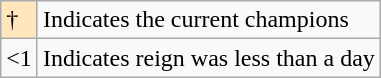<table class="wikitable">
<tr>
<td style="background-color:#FFE6BD">†</td>
<td>Indicates the current champions</td>
</tr>
<tr>
<td><1</td>
<td>Indicates reign was less than a day</td>
</tr>
</table>
